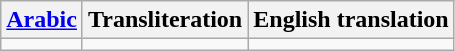<table class="wikitable" align=center>
<tr>
<th><a href='#'>Arabic</a></th>
<th>Transliteration</th>
<th>English translation</th>
</tr>
<tr>
<td style="direction:rtl;"></td>
<td></td>
<td></td>
</tr>
</table>
